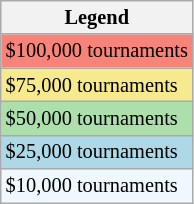<table class="wikitable" style="font-size:85%">
<tr>
<th>Legend</th>
</tr>
<tr style="background:#f88379;">
<td>$100,000 tournaments</td>
</tr>
<tr style="background:#f7e98e;">
<td>$75,000  tournaments</td>
</tr>
<tr style="background:#addfad;">
<td>$50,000  tournaments</td>
</tr>
<tr style="background:lightblue;">
<td>$25,000 tournaments</td>
</tr>
<tr style="background:#f0f8ff;">
<td>$10,000 tournaments</td>
</tr>
</table>
